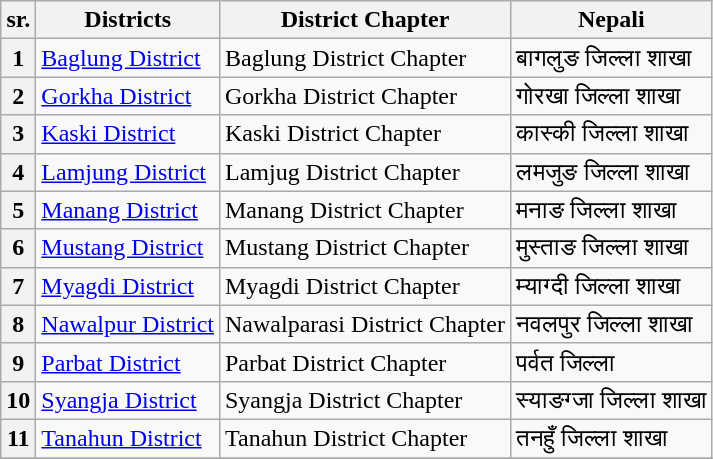<table class="wikitable sortable">
<tr style="text-align:center;">
<th>sr.</th>
<th>Districts</th>
<th>District Chapter</th>
<th>Nepali</th>
</tr>
<tr>
<th>1</th>
<td><a href='#'>Baglung District</a></td>
<td>Baglung District Chapter</td>
<td>बागलुङ जिल्ला शाखा</td>
</tr>
<tr>
<th>2</th>
<td><a href='#'>Gorkha District</a></td>
<td>Gorkha District Chapter</td>
<td>गोरखा जिल्ला शाखा</td>
</tr>
<tr>
<th>3</th>
<td><a href='#'>Kaski District</a></td>
<td>Kaski District Chapter</td>
<td>कास्की जिल्ला शाखा</td>
</tr>
<tr>
<th>4</th>
<td><a href='#'>Lamjung District</a></td>
<td>Lamjug District Chapter</td>
<td>लमजुङ जिल्ला शाखा</td>
</tr>
<tr>
<th>5</th>
<td><a href='#'>Manang District</a></td>
<td>Manang District Chapter</td>
<td>मनाङ जिल्ला शाखा</td>
</tr>
<tr>
<th>6</th>
<td><a href='#'>Mustang District</a></td>
<td>Mustang District Chapter</td>
<td>मुस्ताङ जिल्ला शाखा</td>
</tr>
<tr>
<th>7</th>
<td><a href='#'>Myagdi District</a></td>
<td>Myagdi District Chapter</td>
<td>म्याग्दी जिल्ला शाखा</td>
</tr>
<tr>
<th>8</th>
<td><a href='#'>Nawalpur District</a></td>
<td>Nawalparasi District Chapter</td>
<td>नवलपुर जिल्ला शाखा</td>
</tr>
<tr>
<th>9</th>
<td><a href='#'>Parbat District</a></td>
<td>Parbat District Chapter</td>
<td>पर्वत जिल्ला</td>
</tr>
<tr>
<th>10</th>
<td><a href='#'>Syangja District</a></td>
<td>Syangja District Chapter</td>
<td>स्याङग्जा जिल्ला शाखा</td>
</tr>
<tr>
<th>11</th>
<td><a href='#'>Tanahun District</a></td>
<td>Tanahun District Chapter</td>
<td>तनहुँ जिल्ला शाखा</td>
</tr>
<tr>
</tr>
</table>
